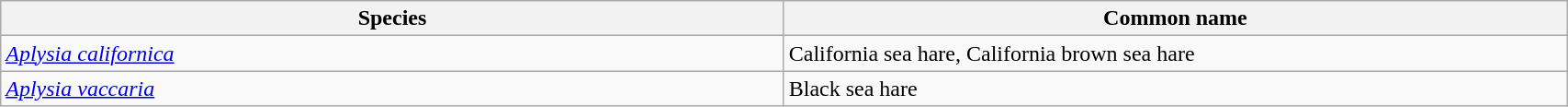<table width=90% class="wikitable">
<tr>
<th width=25%>Species</th>
<th width=25%>Common name</th>
</tr>
<tr>
<td><em><a href='#'>Aplysia californica</a></em></td>
<td>California sea hare, California brown sea hare</td>
</tr>
<tr>
<td><em><a href='#'>Aplysia vaccaria</a></em></td>
<td>Black sea hare</td>
</tr>
</table>
